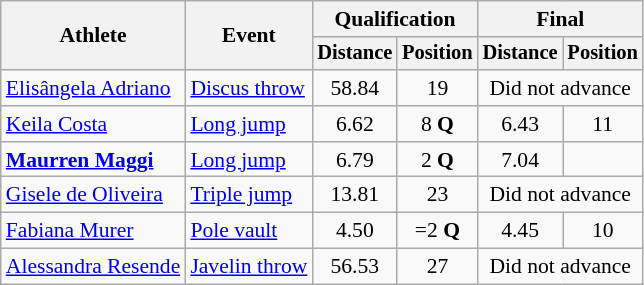<table class=wikitable style="font-size:90%">
<tr>
<th rowspan="2">Athlete</th>
<th rowspan="2">Event</th>
<th colspan="2">Qualification</th>
<th colspan="2">Final</th>
</tr>
<tr style="font-size:95%">
<th>Distance</th>
<th>Position</th>
<th>Distance</th>
<th>Position</th>
</tr>
<tr align=center>
<td align=left><a href='#'>Elisângela Adriano</a></td>
<td align=left><a href='#'>Discus throw</a></td>
<td>58.84</td>
<td>19</td>
<td colspan=2>Did not advance</td>
</tr>
<tr align=center>
<td align=left><a href='#'>Keila Costa</a></td>
<td align=left><a href='#'>Long jump</a></td>
<td>6.62</td>
<td>8 <strong>Q</strong></td>
<td>6.43</td>
<td>11</td>
</tr>
<tr align=center>
<td align=left><strong><a href='#'>Maurren Maggi</a></strong></td>
<td align=left><a href='#'>Long jump</a></td>
<td>6.79</td>
<td>2 <strong>Q</strong></td>
<td>7.04</td>
<td></td>
</tr>
<tr align=center>
<td align=left><a href='#'>Gisele de Oliveira</a></td>
<td align=left><a href='#'>Triple jump</a></td>
<td>13.81</td>
<td>23</td>
<td colspan=2>Did not advance</td>
</tr>
<tr align=center>
<td align=left><a href='#'>Fabiana Murer</a></td>
<td align=left><a href='#'>Pole vault</a></td>
<td>4.50</td>
<td>=2 <strong>Q</strong></td>
<td>4.45</td>
<td>10</td>
</tr>
<tr align=center>
<td align=left><a href='#'>Alessandra Resende</a></td>
<td align=left><a href='#'>Javelin throw</a></td>
<td>56.53</td>
<td>27</td>
<td colspan=2>Did not advance</td>
</tr>
</table>
